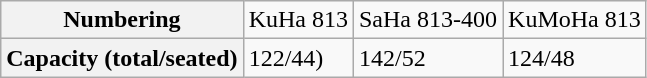<table class="wikitable">
<tr>
<th>Numbering</th>
<td>KuHa 813</td>
<td>SaHa 813-400</td>
<td>KuMoHa 813</td>
</tr>
<tr>
<th>Capacity (total/seated)</th>
<td>122/44)</td>
<td>142/52</td>
<td>124/48</td>
</tr>
</table>
